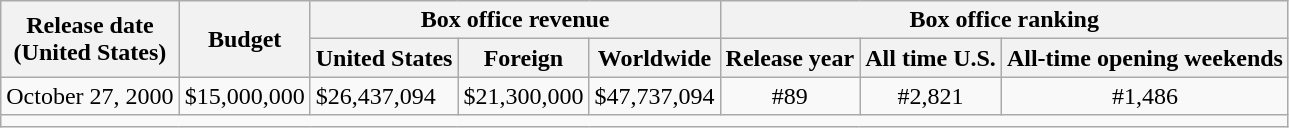<table class="wikitable" style="white-space:nowrap;">
<tr>
<th rowspan="2" style="text-align:center;"><strong>Release date</strong><br>(United States)</th>
<th rowspan="2" style="text-align:center;"><strong>Budget</strong></th>
<th colspan="3" style="text-align:center;"><strong>Box office revenue</strong></th>
<th colspan="3" style="text-align:center;" text="wrap"><strong>Box office ranking</strong></th>
</tr>
<tr>
<th style="text-align:center;"><strong>United States</strong></th>
<th style="text-align:center;"><strong>Foreign</strong></th>
<th style="text-align:center;"><strong>Worldwide</strong></th>
<th style="text-align:center;"><strong>Release year</strong></th>
<th style="text-align:center;"><strong>All time U.S.</strong></th>
<th style="text-align:center;"><strong>All-time opening weekends</strong></th>
</tr>
<tr>
<td>October 27, 2000</td>
<td style="text-align:center;">$15,000,000</td>
<td>$26,437,094</td>
<td>$21,300,000</td>
<td>$47,737,094</td>
<td style="text-align:center;">#89</td>
<td style="text-align:center;">#2,821</td>
<td style="text-align:center;">#1,486</td>
</tr>
<tr>
<td colspan="9"></td>
</tr>
</table>
